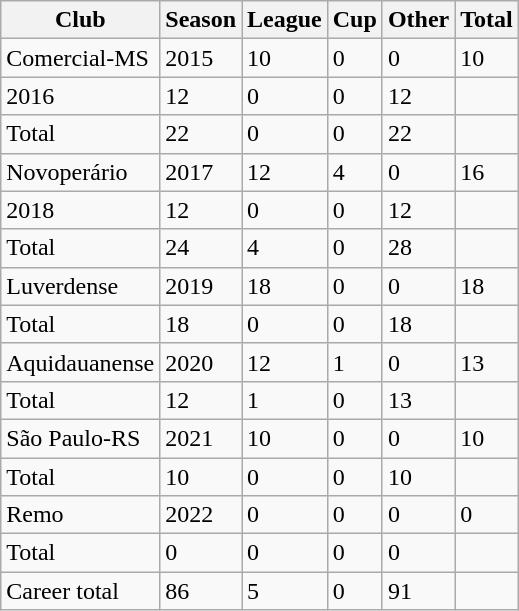<table class="wikitable">
<tr>
<th>Club</th>
<th>Season</th>
<th>League</th>
<th>Cup</th>
<th>Other</th>
<th>Total</th>
</tr>
<tr>
<td>Comercial-MS</td>
<td>2015</td>
<td>10</td>
<td>0</td>
<td>0</td>
<td>10</td>
</tr>
<tr>
<td>2016</td>
<td>12</td>
<td>0</td>
<td>0</td>
<td>12</td>
<td></td>
</tr>
<tr>
<td>Total</td>
<td>22</td>
<td>0</td>
<td>0</td>
<td>22</td>
<td></td>
</tr>
<tr>
<td>Novoperário</td>
<td>2017</td>
<td>12</td>
<td>4</td>
<td>0</td>
<td>16</td>
</tr>
<tr>
<td>2018</td>
<td>12</td>
<td>0</td>
<td>0</td>
<td>12</td>
<td></td>
</tr>
<tr>
<td>Total</td>
<td>24</td>
<td>4</td>
<td>0</td>
<td>28</td>
<td></td>
</tr>
<tr>
<td>Luverdense</td>
<td>2019</td>
<td>18</td>
<td>0</td>
<td>0</td>
<td>18</td>
</tr>
<tr>
<td>Total</td>
<td>18</td>
<td>0</td>
<td>0</td>
<td>18</td>
<td></td>
</tr>
<tr>
<td>Aquidauanense</td>
<td>2020</td>
<td>12</td>
<td>1</td>
<td>0</td>
<td>13</td>
</tr>
<tr>
<td>Total</td>
<td>12</td>
<td>1</td>
<td>0</td>
<td>13</td>
<td></td>
</tr>
<tr>
<td>São Paulo-RS</td>
<td>2021</td>
<td>10</td>
<td>0</td>
<td>0</td>
<td>10</td>
</tr>
<tr>
<td>Total</td>
<td>10</td>
<td>0</td>
<td>0</td>
<td>10</td>
<td></td>
</tr>
<tr>
<td>Remo</td>
<td>2022</td>
<td>0</td>
<td>0</td>
<td>0</td>
<td>0</td>
</tr>
<tr>
<td>Total</td>
<td>0</td>
<td>0</td>
<td>0</td>
<td>0</td>
<td></td>
</tr>
<tr>
<td>Career total</td>
<td>86</td>
<td>5</td>
<td>0</td>
<td>91</td>
</tr>
</table>
